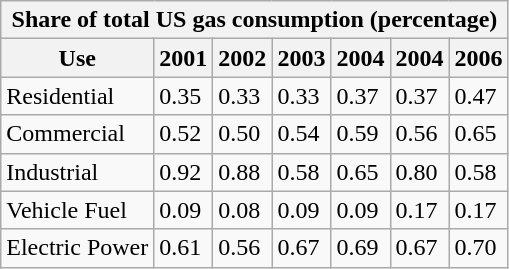<table class="wikitable">
<tr>
<th colspan=7>Share of total US gas consumption (percentage)</th>
</tr>
<tr>
<th>Use</th>
<th>2001</th>
<th>2002</th>
<th>2003</th>
<th>2004</th>
<th>2004</th>
<th>2006</th>
</tr>
<tr>
<td>Residential</td>
<td>0.35</td>
<td>0.33</td>
<td>0.33</td>
<td>0.37</td>
<td>0.37</td>
<td>0.47</td>
</tr>
<tr>
<td>Commercial</td>
<td>0.52</td>
<td>0.50</td>
<td>0.54</td>
<td>0.59</td>
<td>0.56</td>
<td>0.65</td>
</tr>
<tr>
<td>Industrial</td>
<td>0.92</td>
<td>0.88</td>
<td>0.58</td>
<td>0.65</td>
<td>0.80</td>
<td>0.58</td>
</tr>
<tr>
<td>Vehicle Fuel</td>
<td>0.09</td>
<td>0.08</td>
<td>0.09</td>
<td>0.09</td>
<td>0.17</td>
<td>0.17</td>
</tr>
<tr>
<td>Electric Power</td>
<td>0.61</td>
<td>0.56</td>
<td>0.67</td>
<td>0.69</td>
<td>0.67</td>
<td>0.70</td>
</tr>
</table>
